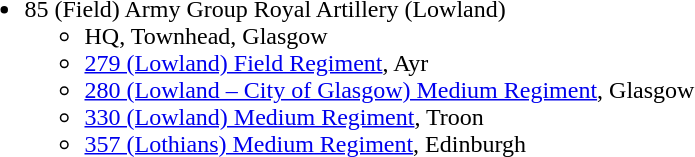<table class="collapsible uncollapsed" style="width:100%; background:transparent;">
<tr>
</tr>
<tr>
<td colspan="2"><br><ul><li>85 (Field) Army Group Royal Artillery (Lowland)<ul><li>HQ, Townhead, Glasgow</li><li><a href='#'>279 (Lowland) Field Regiment</a>, Ayr</li><li><a href='#'>280 (Lowland – City of Glasgow) Medium Regiment</a>, Glasgow</li><li><a href='#'>330 (Lowland) Medium Regiment</a>, Troon</li><li><a href='#'>357 (Lothians) Medium Regiment</a>, Edinburgh</li></ul></li></ul></td>
</tr>
</table>
